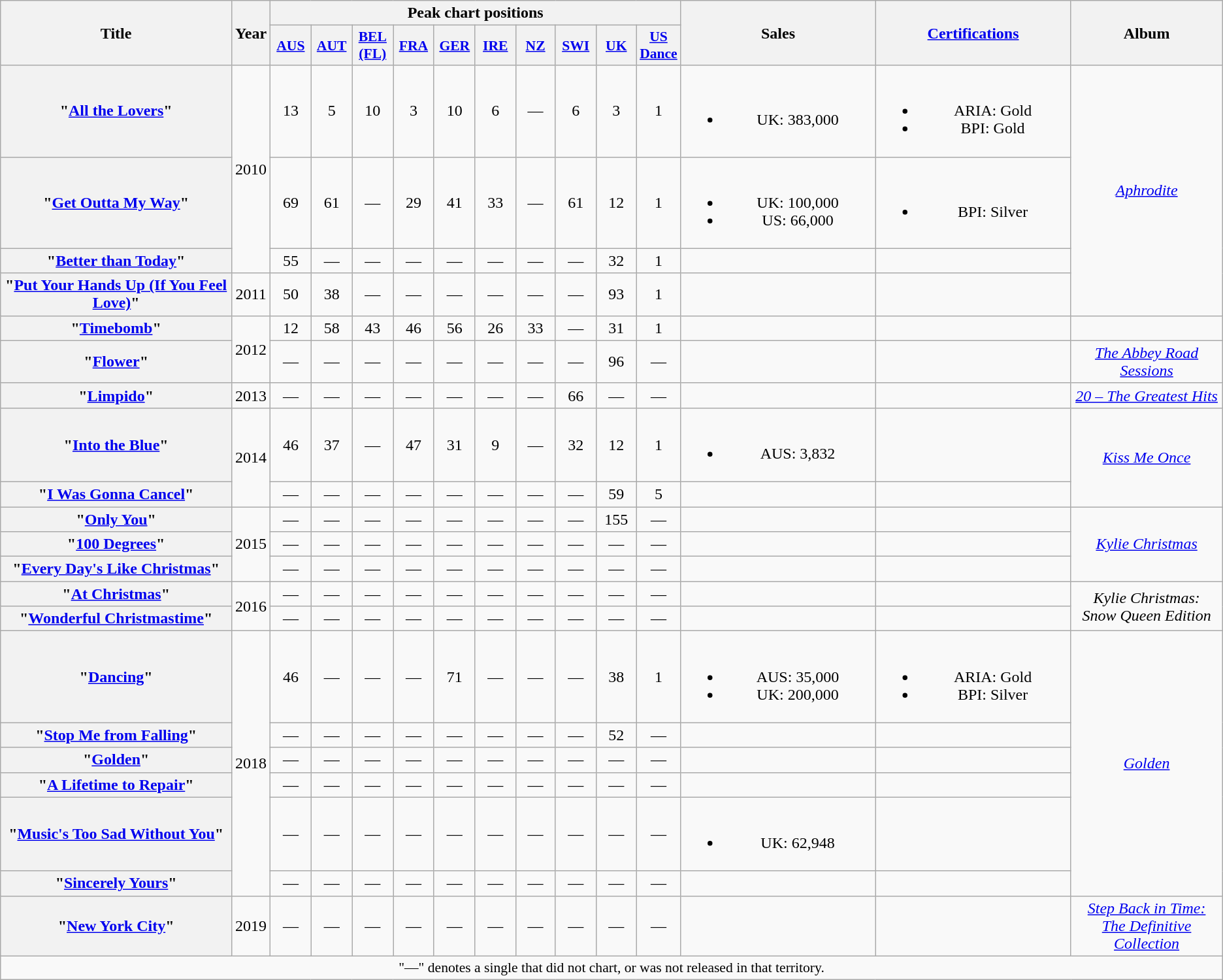<table class="wikitable plainrowheaders" style="text-align:center;">
<tr>
<th scope="col" rowspan=2 style="width:15.5em;">Title</th>
<th scope="col" rowspan=2>Year</th>
<th scope="col" colspan=10>Peak chart positions</th>
<th scope="col" rowspan=2 style="width:13em;">Sales</th>
<th scope="col" rowspan=2 style="width:13em;"><a href='#'>Certifications</a></th>
<th scope="col" rowspan=2 style="width:10em;">Album</th>
</tr>
<tr>
<th scope="col" style="width:2.5em;font-size:90%;"><a href='#'>AUS</a><br></th>
<th scope="col" style="width:2.5em;font-size:90%;"><a href='#'>AUT</a><br></th>
<th scope="col" style="width:2.5em;font-size:90%;"><a href='#'>BEL (FL)</a><br></th>
<th scope="col" style="width:2.5em;font-size:90%;"><a href='#'>FRA</a><br></th>
<th scope="col" style="width:2.5em;font-size:90%;"><a href='#'>GER</a><br></th>
<th scope="col" style="width:2.5em;font-size:90%;"><a href='#'>IRE</a><br></th>
<th scope="col" style="width:2.5em;font-size:90%;"><a href='#'>NZ</a><br></th>
<th scope="col" style="width:2.5em;font-size:90%;"><a href='#'>SWI</a><br></th>
<th scope="col" style="width:2.5em;font-size:90%;"><a href='#'>UK</a><br></th>
<th scope="col" style="width:2.5em;font-size:90%;"><a href='#'>US<br>Dance</a><br></th>
</tr>
<tr>
<th scope=row>"<a href='#'>All the Lovers</a>"</th>
<td rowspan=3>2010</td>
<td>13</td>
<td>5</td>
<td>10</td>
<td>3</td>
<td>10</td>
<td>6</td>
<td>—</td>
<td>6</td>
<td>3</td>
<td>1</td>
<td><br><ul><li>UK: 383,000</li></ul></td>
<td><br><ul><li>ARIA: Gold</li><li>BPI: Gold</li></ul></td>
<td rowspan=4><em><a href='#'>Aphrodite</a></em></td>
</tr>
<tr>
<th scope=row>"<a href='#'>Get Outta My Way</a>"</th>
<td>69</td>
<td>61</td>
<td>—</td>
<td>29</td>
<td>41</td>
<td>33</td>
<td>—</td>
<td>61</td>
<td>12</td>
<td>1</td>
<td><br><ul><li>UK: 100,000</li><li>US: 66,000</li></ul></td>
<td><br><ul><li>BPI: Silver</li></ul></td>
</tr>
<tr>
<th scope=row>"<a href='#'>Better than Today</a>"</th>
<td>55</td>
<td>—</td>
<td>—</td>
<td>—</td>
<td>—</td>
<td>—</td>
<td>—</td>
<td>—</td>
<td>32</td>
<td>1</td>
<td></td>
<td></td>
</tr>
<tr>
<th scope=row>"<a href='#'>Put Your Hands Up (If You Feel Love)</a>"</th>
<td>2011</td>
<td>50</td>
<td>38</td>
<td>—</td>
<td>—</td>
<td>—</td>
<td>—</td>
<td>—</td>
<td>—</td>
<td>93</td>
<td>1</td>
<td></td>
<td></td>
</tr>
<tr>
<th scope=row>"<a href='#'>Timebomb</a>"</th>
<td rowspan=2>2012</td>
<td>12</td>
<td>58</td>
<td>43</td>
<td>46</td>
<td>56</td>
<td>26</td>
<td>33</td>
<td>—</td>
<td>31</td>
<td>1</td>
<td></td>
<td></td>
<td></td>
</tr>
<tr>
<th scope=row>"<a href='#'>Flower</a>"</th>
<td>—</td>
<td>—</td>
<td>—</td>
<td>—</td>
<td>—</td>
<td>—</td>
<td>—</td>
<td>—</td>
<td>96</td>
<td>—</td>
<td></td>
<td></td>
<td><em><a href='#'>The Abbey Road Sessions</a></em></td>
</tr>
<tr>
<th scope=row>"<a href='#'>Limpido</a>"<br></th>
<td>2013</td>
<td>—</td>
<td>—</td>
<td>—</td>
<td>—</td>
<td>—</td>
<td>—</td>
<td>—</td>
<td>66</td>
<td>—</td>
<td>—</td>
<td></td>
<td></td>
<td><em><a href='#'>20 – The Greatest Hits</a></em></td>
</tr>
<tr>
<th scope=row>"<a href='#'>Into the Blue</a>"</th>
<td rowspan=2>2014</td>
<td>46</td>
<td>37</td>
<td>—</td>
<td>47</td>
<td>31</td>
<td>9</td>
<td>—</td>
<td>32</td>
<td>12</td>
<td>1</td>
<td><br><ul><li>AUS: 3,832</li></ul></td>
<td></td>
<td rowspan=2><em><a href='#'>Kiss Me Once</a></em></td>
</tr>
<tr>
<th scope=row>"<a href='#'>I Was Gonna Cancel</a>"</th>
<td>—</td>
<td>—</td>
<td>—</td>
<td>—</td>
<td>—</td>
<td>—</td>
<td>—</td>
<td>—</td>
<td>59</td>
<td>5</td>
<td></td>
</tr>
<tr>
<th scope=row>"<a href='#'>Only You</a>"<br></th>
<td rowspan=3>2015</td>
<td>—</td>
<td>—</td>
<td>—</td>
<td>—</td>
<td>—</td>
<td>—</td>
<td>—</td>
<td>—</td>
<td>155</td>
<td>—</td>
<td></td>
<td></td>
<td rowspan=3><em><a href='#'>Kylie Christmas</a></em></td>
</tr>
<tr>
<th scope=row>"<a href='#'>100 Degrees</a>"<br></th>
<td>—</td>
<td>—</td>
<td>—</td>
<td>—</td>
<td>—</td>
<td>—</td>
<td>—</td>
<td>—</td>
<td>—</td>
<td>—</td>
<td></td>
<td></td>
</tr>
<tr>
<th scope=row>"<a href='#'>Every Day's Like Christmas</a>"</th>
<td>—</td>
<td>—</td>
<td>—</td>
<td>—</td>
<td>—</td>
<td>—</td>
<td>—</td>
<td>—</td>
<td>—</td>
<td>—</td>
<td></td>
<td></td>
</tr>
<tr>
<th scope=row>"<a href='#'>At Christmas</a>"</th>
<td rowspan=2>2016</td>
<td>—</td>
<td>—</td>
<td>—</td>
<td>—</td>
<td>—</td>
<td>—</td>
<td>—</td>
<td>—</td>
<td>—</td>
<td>—</td>
<td></td>
<td></td>
<td rowspan=2><em>Kylie Christmas: Snow Queen Edition</em></td>
</tr>
<tr>
<th scope=row>"<a href='#'>Wonderful Christmastime</a>"<br></th>
<td>—</td>
<td>—</td>
<td>—</td>
<td>—</td>
<td>—</td>
<td>—</td>
<td>—</td>
<td>—</td>
<td>—</td>
<td>—</td>
<td></td>
<td></td>
</tr>
<tr>
<th scope=row>"<a href='#'>Dancing</a>"</th>
<td rowspan=6>2018</td>
<td>46</td>
<td>—</td>
<td>—</td>
<td>—</td>
<td>71</td>
<td>—</td>
<td>—</td>
<td>—</td>
<td>38</td>
<td>1</td>
<td><br><ul><li>AUS: 35,000</li><li>UK: 200,000</li></ul></td>
<td><br><ul><li>ARIA: Gold</li><li>BPI: Silver</li></ul></td>
<td rowspan=6><em><a href='#'>Golden</a></em></td>
</tr>
<tr>
<th scope=row>"<a href='#'>Stop Me from Falling</a>"</th>
<td>—</td>
<td>—</td>
<td>—</td>
<td>—</td>
<td>—</td>
<td>—</td>
<td>—</td>
<td>—</td>
<td>52</td>
<td>—</td>
<td></td>
</tr>
<tr>
<th scope=row>"<a href='#'>Golden</a>"</th>
<td>—</td>
<td>—</td>
<td>—</td>
<td>—</td>
<td>—</td>
<td>—</td>
<td>—</td>
<td>—</td>
<td>—</td>
<td>—</td>
<td></td>
<td></td>
</tr>
<tr>
<th scope=row>"<a href='#'>A Lifetime to Repair</a>"</th>
<td>—</td>
<td>—</td>
<td>—</td>
<td>—</td>
<td>—</td>
<td>—</td>
<td>—</td>
<td>—</td>
<td>—</td>
<td>—</td>
<td></td>
<td></td>
</tr>
<tr>
<th scope=row>"<a href='#'>Music's Too Sad Without You</a>"<br></th>
<td>—</td>
<td>—</td>
<td>—</td>
<td>—</td>
<td>—</td>
<td>—</td>
<td>—</td>
<td>—</td>
<td>—</td>
<td>—</td>
<td><br><ul><li>UK: 62,948</li></ul></td>
<td></td>
</tr>
<tr>
<th scope=row>"<a href='#'>Sincerely Yours</a>"</th>
<td>—</td>
<td>—</td>
<td>—</td>
<td>—</td>
<td>—</td>
<td>—</td>
<td>—</td>
<td>—</td>
<td>—</td>
<td>—</td>
<td></td>
<td></td>
</tr>
<tr>
<th scope=row>"<a href='#'>New York City</a>"</th>
<td>2019</td>
<td>—</td>
<td>—</td>
<td>—</td>
<td>—</td>
<td>—</td>
<td>—</td>
<td>—</td>
<td>—</td>
<td>—</td>
<td>—</td>
<td></td>
<td></td>
<td><em><a href='#'>Step Back in Time: The Definitive Collection</a></em></td>
</tr>
<tr>
<td colspan=15 style="font-size:90%">"—" denotes a single that did not chart, or was not released in that territory.</td>
</tr>
</table>
